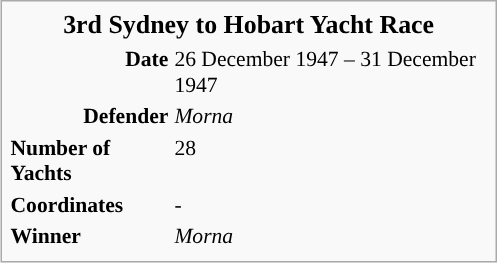<table class="infobox" style="width: 23em; font-size: 90%">
<tr>
<th colspan="2" style="text-align: center; font-size: larger;"><strong>3rd Sydney to Hobart Yacht Race</strong></th>
</tr>
<tr>
<td style="text-align: right;"><strong>Date</strong></td>
<td>26 December 1947 – 31 December 1947</td>
</tr>
<tr>
<td style="text-align: right;"><strong>Defender</strong></td>
<td><em>Morna</em></td>
</tr>
<tr>
<td><strong>Number of Yachts</strong></td>
<td>28</td>
</tr>
<tr>
<td><strong>Coordinates</strong></td>
<td>-<br></td>
</tr>
<tr>
<td><strong>Winner</strong></td>
<td><em>Morna</em></td>
</tr>
<tr>
</tr>
</table>
